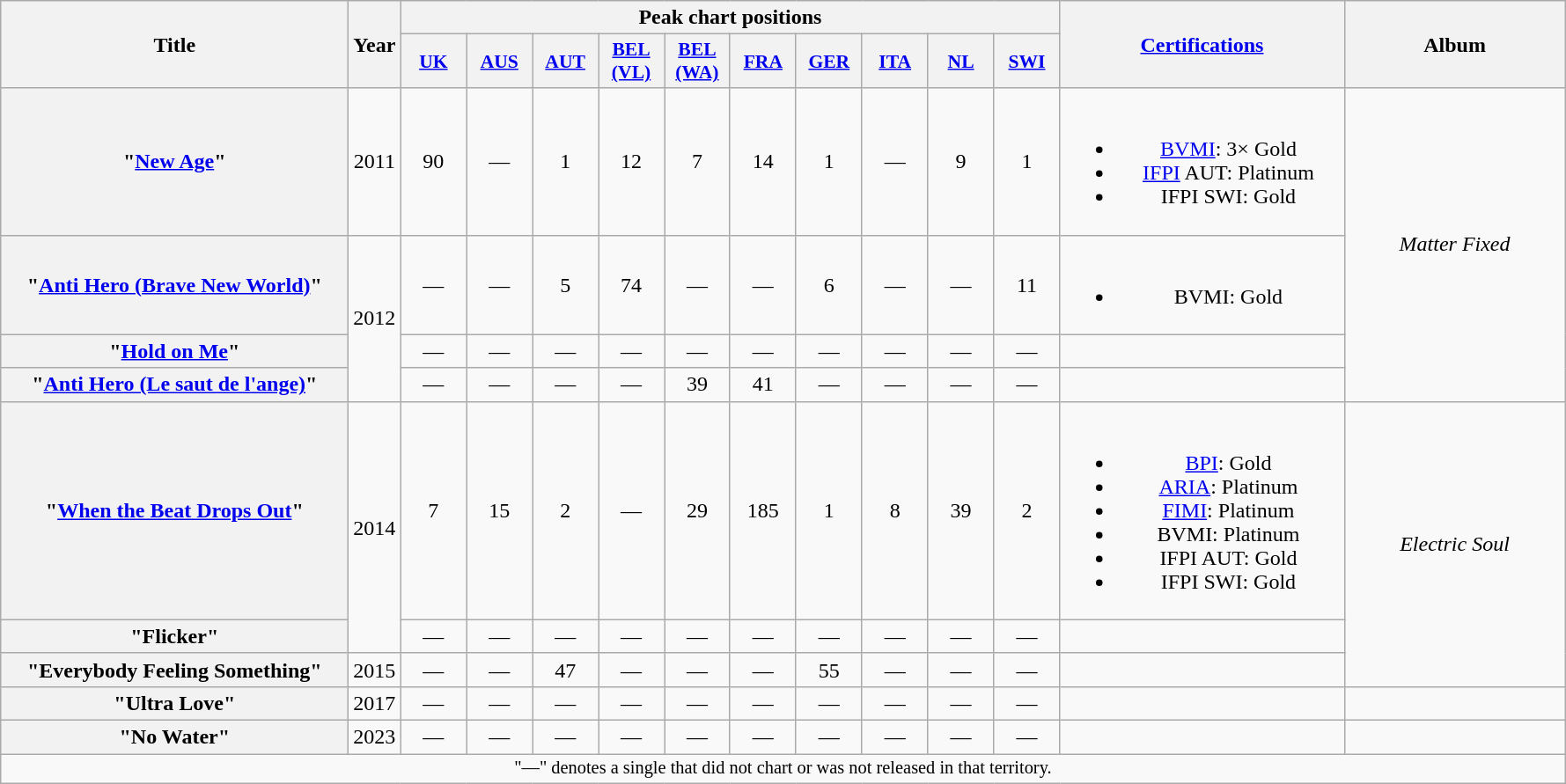<table class="wikitable plainrowheaders" style="text-align:center;">
<tr>
<th scope="col" rowspan=2 style="width:16em;">Title</th>
<th scope="col" rowspan=2 style="width:1em;">Year</th>
<th scope="col" colspan=10>Peak chart positions</th>
<th scope="col" rowspan=2 style="width:13em;"><a href='#'>Certifications</a></th>
<th scope="col" rowspan=2 style="width:10em;">Album</th>
</tr>
<tr>
<th scope="col" style="width:3em;font-size:90%;"><a href='#'>UK</a><br></th>
<th scope="col" style="width:3em;font-size:90%;"><a href='#'>AUS</a><br></th>
<th scope="col" style="width:3em;font-size:90%;"><a href='#'>AUT</a><br></th>
<th scope="col" style="width:3em;font-size:90%;"><a href='#'>BEL (VL)</a><br></th>
<th scope="col" style="width:3em;font-size:90%;"><a href='#'>BEL (WA)</a><br></th>
<th scope="col" style="width:3em;font-size:90%;"><a href='#'>FRA</a><br></th>
<th scope="col" style="width:3em;font-size:90%;"><a href='#'>GER</a><br></th>
<th scope="col" style="width:3em;font-size:90%;"><a href='#'>ITA</a><br></th>
<th scope="col" style="width:3em;font-size:90%;"><a href='#'>NL</a><br></th>
<th scope="col" style="width:3em;font-size:90%;"><a href='#'>SWI</a><br></th>
</tr>
<tr>
<th scope="row">"<a href='#'>New Age</a>"</th>
<td>2011</td>
<td>90</td>
<td>—</td>
<td>1</td>
<td>12</td>
<td>7</td>
<td>14</td>
<td>1</td>
<td>—</td>
<td>9</td>
<td>1</td>
<td><br><ul><li><a href='#'>BVMI</a>: 3× Gold</li><li><a href='#'>IFPI</a> AUT: Platinum</li><li>IFPI SWI: Gold</li></ul></td>
<td rowspan="4"><em>Matter Fixed</em></td>
</tr>
<tr>
<th scope="row">"<a href='#'>Anti Hero (Brave New World)</a>"</th>
<td rowspan="3">2012</td>
<td>—</td>
<td>—</td>
<td>5</td>
<td>74</td>
<td>—</td>
<td>—</td>
<td>6</td>
<td>—</td>
<td>—</td>
<td>11</td>
<td><br><ul><li>BVMI: Gold</li></ul></td>
</tr>
<tr>
<th scope="row">"<a href='#'>Hold on Me</a>"</th>
<td>—</td>
<td>—</td>
<td>—</td>
<td>—</td>
<td>—</td>
<td>—</td>
<td>—</td>
<td>—</td>
<td>—</td>
<td>—</td>
<td></td>
</tr>
<tr>
<th scope="row">"<a href='#'>Anti Hero (Le saut de l'ange)</a>"<br></th>
<td>—</td>
<td>—</td>
<td>—</td>
<td>—</td>
<td>39</td>
<td>41</td>
<td>—</td>
<td>—</td>
<td>—</td>
<td>—</td>
<td></td>
</tr>
<tr>
<th scope="row">"<a href='#'>When the Beat Drops Out</a>"</th>
<td rowspan="2">2014</td>
<td>7</td>
<td>15</td>
<td>2</td>
<td>—</td>
<td>29</td>
<td>185</td>
<td>1</td>
<td>8</td>
<td>39</td>
<td>2</td>
<td><br><ul><li><a href='#'>BPI</a>: Gold</li><li><a href='#'>ARIA</a>: Platinum</li><li><a href='#'>FIMI</a>: Platinum</li><li>BVMI: Platinum</li><li>IFPI AUT: Gold</li><li>IFPI SWI: Gold</li></ul></td>
<td rowspan="3"><em>Electric Soul</em></td>
</tr>
<tr>
<th scope="row">"Flicker"</th>
<td>—</td>
<td>—</td>
<td>—</td>
<td>—</td>
<td>—</td>
<td>—</td>
<td>—</td>
<td>—</td>
<td>—</td>
<td>—</td>
<td></td>
</tr>
<tr>
<th scope="row">"Everybody Feeling Something"<br></th>
<td>2015</td>
<td>—</td>
<td>—</td>
<td>47</td>
<td>—</td>
<td>—</td>
<td>—</td>
<td>55</td>
<td>—</td>
<td>—</td>
<td>—</td>
<td></td>
</tr>
<tr>
<th scope="row">"Ultra Love"</th>
<td>2017</td>
<td>—</td>
<td>—</td>
<td>—</td>
<td>—</td>
<td>—</td>
<td>—</td>
<td>—</td>
<td>—</td>
<td>—</td>
<td>—</td>
<td></td>
<td></td>
</tr>
<tr>
<th scope="row">"No Water"</th>
<td>2023</td>
<td>—</td>
<td>—</td>
<td>—</td>
<td>—</td>
<td>—</td>
<td>—</td>
<td>—</td>
<td>—</td>
<td>—</td>
<td>—</td>
<td></td>
<td></td>
</tr>
<tr>
<td colspan=19 style="font-size:85%">"—" denotes a single that did not chart or was not released in that territory.</td>
</tr>
</table>
